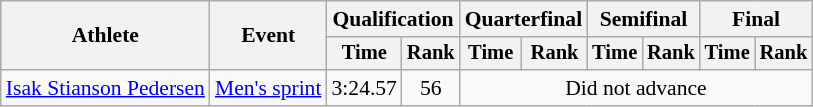<table class="wikitable" style="font-size:90%">
<tr>
<th rowspan="2">Athlete</th>
<th rowspan="2">Event</th>
<th colspan="2">Qualification</th>
<th colspan="2">Quarterfinal</th>
<th colspan="2">Semifinal</th>
<th colspan="2">Final</th>
</tr>
<tr style="font-size:95%">
<th>Time</th>
<th>Rank</th>
<th>Time</th>
<th>Rank</th>
<th>Time</th>
<th>Rank</th>
<th>Time</th>
<th>Rank</th>
</tr>
<tr align=center>
<td align=left><a href='#'>Isak Stianson Pedersen</a></td>
<td align=left><a href='#'>Men's sprint</a></td>
<td>3:24.57</td>
<td>56</td>
<td colspan=6>Did not advance</td>
</tr>
</table>
